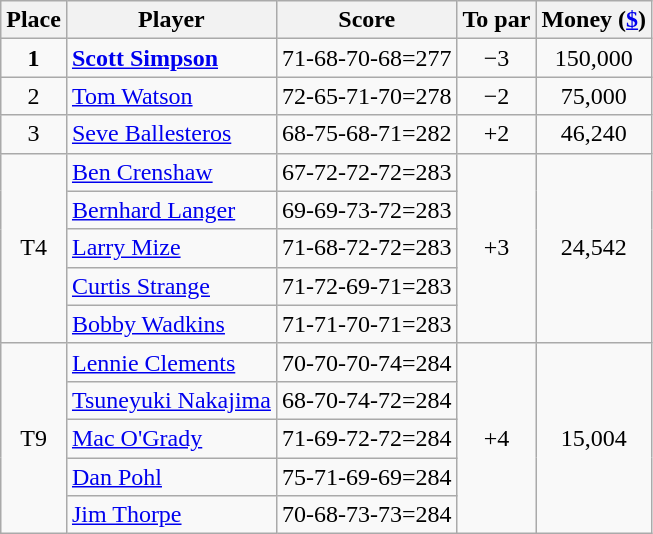<table class=wikitable>
<tr>
<th>Place</th>
<th>Player</th>
<th>Score</th>
<th>To par</th>
<th>Money (<a href='#'>$</a>)</th>
</tr>
<tr>
<td align=center><strong>1</strong></td>
<td> <strong><a href='#'>Scott Simpson</a></strong></td>
<td>71-68-70-68=277</td>
<td align=center>−3</td>
<td align=center>150,000</td>
</tr>
<tr>
<td align=center>2</td>
<td> <a href='#'>Tom Watson</a></td>
<td>72-65-71-70=278</td>
<td align=center>−2</td>
<td align=center>75,000</td>
</tr>
<tr>
<td align=center>3</td>
<td> <a href='#'>Seve Ballesteros</a></td>
<td>68-75-68-71=282</td>
<td align=center>+2</td>
<td align=center>46,240</td>
</tr>
<tr>
<td rowspan=5 align=center>T4</td>
<td> <a href='#'>Ben Crenshaw</a></td>
<td>67-72-72-72=283</td>
<td rowspan=5 align=center>+3</td>
<td rowspan=5 align=center>24,542</td>
</tr>
<tr>
<td> <a href='#'>Bernhard Langer</a></td>
<td>69-69-73-72=283</td>
</tr>
<tr>
<td> <a href='#'>Larry Mize</a></td>
<td>71-68-72-72=283</td>
</tr>
<tr>
<td> <a href='#'>Curtis Strange</a></td>
<td>71-72-69-71=283</td>
</tr>
<tr>
<td> <a href='#'>Bobby Wadkins</a></td>
<td>71-71-70-71=283</td>
</tr>
<tr>
<td rowspan=5 align=center>T9</td>
<td> <a href='#'>Lennie Clements</a></td>
<td>70-70-70-74=284</td>
<td rowspan=5 align=center>+4</td>
<td rowspan=5 align=center>15,004</td>
</tr>
<tr>
<td> <a href='#'>Tsuneyuki Nakajima</a></td>
<td>68-70-74-72=284</td>
</tr>
<tr>
<td> <a href='#'>Mac O'Grady</a></td>
<td>71-69-72-72=284</td>
</tr>
<tr>
<td> <a href='#'>Dan Pohl</a></td>
<td>75-71-69-69=284</td>
</tr>
<tr>
<td> <a href='#'>Jim Thorpe</a></td>
<td>70-68-73-73=284</td>
</tr>
</table>
